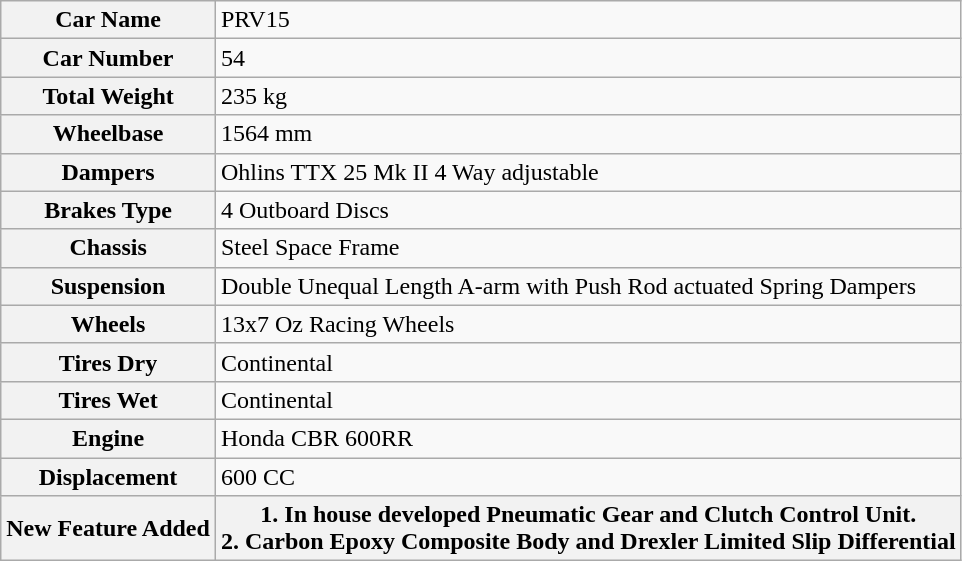<table class="wikitable">
<tr style="vertical-align: top">
<th>Car Name</th>
<td>PRV15</td>
</tr>
<tr style="vertical-align: top">
<th>Car Number</th>
<td>54</td>
</tr>
<tr style="vertical-align: top">
<th>Total Weight</th>
<td>235 kg</td>
</tr>
<tr style="vertical-align: top">
<th>Wheelbase</th>
<td>1564 mm</td>
</tr>
<tr style="vertical-align: top">
<th>Dampers</th>
<td>Ohlins TTX 25 Mk II 4 Way adjustable</td>
</tr>
<tr style="vertical-align: top">
<th>Brakes Type</th>
<td>4 Outboard Discs</td>
</tr>
<tr style="vertical-align: top">
<th>Chassis</th>
<td>Steel Space Frame</td>
</tr>
<tr style="vertical-align: top">
<th>Suspension</th>
<td>Double Unequal Length A-arm with Push Rod actuated Spring Dampers</td>
</tr>
<tr style="vertical-align: top">
<th>Wheels</th>
<td>13x7 Oz Racing Wheels</td>
</tr>
<tr style="vertical-align: top">
<th>Tires Dry</th>
<td>Continental</td>
</tr>
<tr style="vertical-align: top">
<th>Tires Wet</th>
<td>Continental</td>
</tr>
<tr style="vertical-align: top">
<th>Engine</th>
<td>Honda CBR 600RR</td>
</tr>
<tr>
<th>Displacement</th>
<td>600 CC</td>
</tr>
<tr>
<th>New Feature Added</th>
<th>1. In house developed Pneumatic Gear and Clutch Control Unit.<br>2. Carbon Epoxy Composite Body and Drexler Limited Slip Differential</th>
</tr>
</table>
